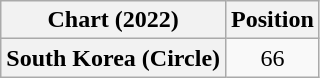<table class="wikitable plainrowheaders" style="text-align:center">
<tr>
<th scope="col">Chart (2022)</th>
<th scope="col">Position</th>
</tr>
<tr>
<th scope="row">South Korea (Circle)<br></th>
<td>66</td>
</tr>
</table>
